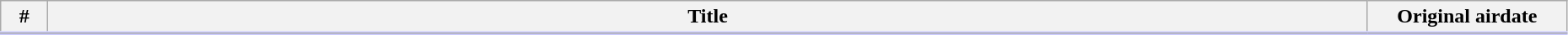<table class="wikitable" width="98%">
<tr style="border-bottom: 3px solid #CCF">
<th width="30">#</th>
<th>Title</th>
<th width="150">Original airdate</th>
</tr>
<tr>
</tr>
</table>
